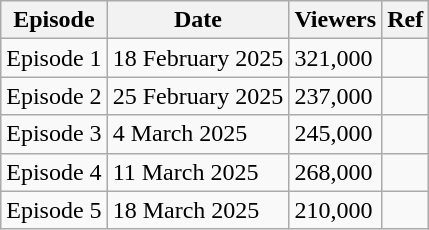<table class="wikitable">
<tr>
<th>Episode</th>
<th>Date</th>
<th>Viewers</th>
<th>Ref</th>
</tr>
<tr>
<td>Episode 1</td>
<td>18 February 2025</td>
<td>321,000</td>
<td></td>
</tr>
<tr>
<td>Episode 2</td>
<td>25 February 2025</td>
<td>237,000</td>
<td></td>
</tr>
<tr>
<td>Episode 3</td>
<td>4 March 2025</td>
<td>245,000</td>
<td></td>
</tr>
<tr>
<td>Episode 4</td>
<td>11 March 2025</td>
<td>268,000</td>
<td></td>
</tr>
<tr>
<td>Episode 5</td>
<td>18 March 2025</td>
<td>210,000</td>
<td></td>
</tr>
</table>
